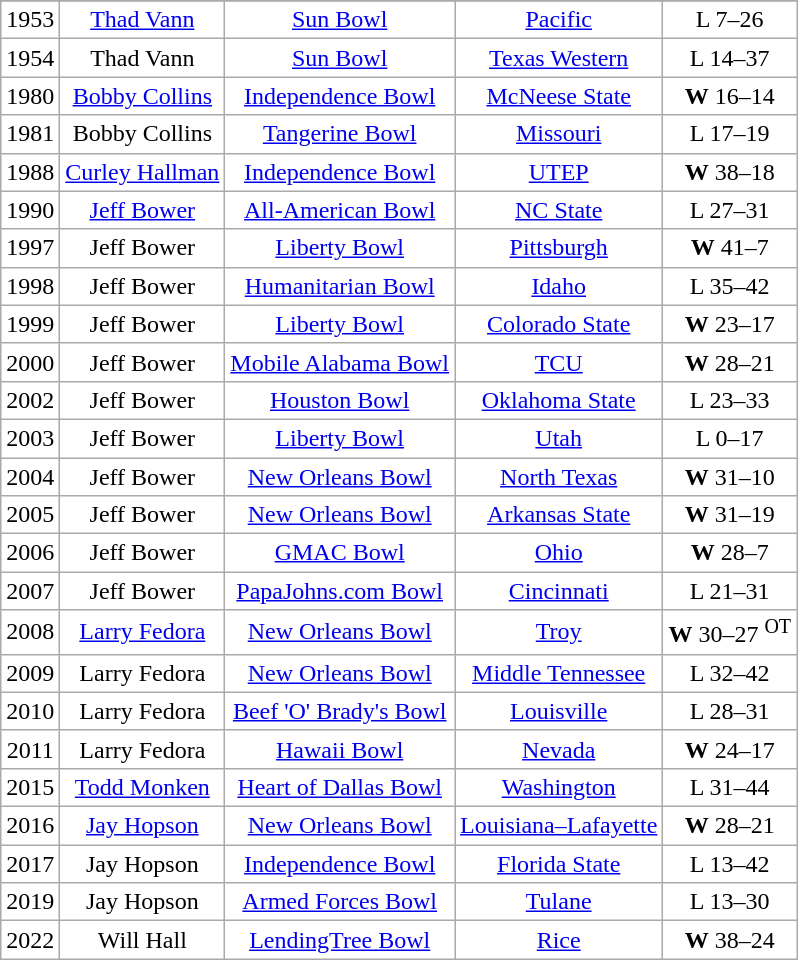<table class="wikitable" style="text-align:center; background:white;">
<tr>
</tr>
<tr>
<td>1953</td>
<td><a href='#'>Thad Vann</a></td>
<td><a href='#'>Sun Bowl</a></td>
<td><a href='#'>Pacific</a></td>
<td>L 7–26</td>
</tr>
<tr align="center">
<td>1954</td>
<td>Thad Vann</td>
<td><a href='#'>Sun Bowl</a></td>
<td><a href='#'>Texas Western</a></td>
<td>L 14–37</td>
</tr>
<tr align="center">
<td>1980</td>
<td><a href='#'>Bobby Collins</a></td>
<td><a href='#'>Independence Bowl</a></td>
<td><a href='#'>McNeese State</a></td>
<td><strong>W</strong> 16–14</td>
</tr>
<tr align="center">
<td>1981</td>
<td>Bobby Collins</td>
<td><a href='#'>Tangerine Bowl</a></td>
<td><a href='#'>Missouri</a></td>
<td>L 17–19</td>
</tr>
<tr align="center">
<td>1988</td>
<td><a href='#'>Curley Hallman</a></td>
<td><a href='#'>Independence Bowl</a></td>
<td><a href='#'>UTEP</a></td>
<td><strong>W</strong> 38–18</td>
</tr>
<tr align="center">
<td>1990</td>
<td><a href='#'>Jeff Bower</a></td>
<td><a href='#'>All-American Bowl</a></td>
<td><a href='#'>NC State</a></td>
<td>L 27–31</td>
</tr>
<tr align="center">
<td>1997</td>
<td>Jeff Bower</td>
<td><a href='#'>Liberty Bowl</a></td>
<td><a href='#'>Pittsburgh</a></td>
<td><strong>W</strong> 41–7</td>
</tr>
<tr align="center">
<td>1998</td>
<td>Jeff Bower</td>
<td><a href='#'>Humanitarian Bowl</a></td>
<td><a href='#'>Idaho</a></td>
<td>L 35–42</td>
</tr>
<tr align="center">
<td>1999</td>
<td>Jeff Bower</td>
<td><a href='#'>Liberty Bowl</a></td>
<td><a href='#'>Colorado State</a></td>
<td><strong>W</strong> 23–17</td>
</tr>
<tr align="center">
<td>2000</td>
<td>Jeff Bower</td>
<td><a href='#'>Mobile Alabama Bowl</a></td>
<td><a href='#'>TCU</a></td>
<td><strong>W</strong> 28–21</td>
</tr>
<tr align="center">
<td>2002</td>
<td>Jeff Bower</td>
<td><a href='#'>Houston Bowl</a></td>
<td><a href='#'>Oklahoma State</a></td>
<td>L 23–33</td>
</tr>
<tr align="center">
<td>2003</td>
<td>Jeff Bower</td>
<td><a href='#'>Liberty Bowl</a></td>
<td><a href='#'>Utah</a></td>
<td>L 0–17</td>
</tr>
<tr align="center">
<td>2004</td>
<td>Jeff Bower</td>
<td><a href='#'>New Orleans Bowl</a></td>
<td><a href='#'>North Texas</a></td>
<td><strong>W</strong> 31–10</td>
</tr>
<tr align="center">
<td>2005</td>
<td>Jeff Bower</td>
<td><a href='#'>New Orleans Bowl</a></td>
<td><a href='#'>Arkansas State</a></td>
<td><strong>W</strong> 31–19</td>
</tr>
<tr align="center">
<td>2006</td>
<td>Jeff Bower</td>
<td><a href='#'>GMAC Bowl</a></td>
<td><a href='#'>Ohio</a></td>
<td><strong>W</strong> 28–7</td>
</tr>
<tr align="center">
<td>2007</td>
<td>Jeff Bower</td>
<td><a href='#'>PapaJohns.com Bowl</a></td>
<td><a href='#'>Cincinnati</a></td>
<td>L 21–31</td>
</tr>
<tr align="center">
<td>2008</td>
<td><a href='#'>Larry Fedora</a></td>
<td><a href='#'>New Orleans Bowl</a></td>
<td><a href='#'>Troy</a></td>
<td><strong>W</strong> 30–27 <sup>OT</sup></td>
</tr>
<tr align="center">
<td>2009</td>
<td>Larry Fedora</td>
<td><a href='#'>New Orleans Bowl</a></td>
<td><a href='#'>Middle Tennessee</a></td>
<td>L 32–42</td>
</tr>
<tr align="center">
<td>2010</td>
<td>Larry Fedora</td>
<td><a href='#'>Beef 'O' Brady's Bowl</a></td>
<td><a href='#'>Louisville</a></td>
<td>L 28–31</td>
</tr>
<tr align="center">
<td>2011</td>
<td>Larry Fedora</td>
<td><a href='#'>Hawaii Bowl</a></td>
<td><a href='#'>Nevada</a></td>
<td><strong>W</strong> 24–17</td>
</tr>
<tr align="center">
<td>2015</td>
<td><a href='#'>Todd Monken</a></td>
<td><a href='#'>Heart of Dallas Bowl</a></td>
<td><a href='#'>Washington</a></td>
<td>L 31–44</td>
</tr>
<tr ="center">
<td>2016</td>
<td><a href='#'>Jay Hopson</a></td>
<td><a href='#'>New Orleans Bowl</a></td>
<td><a href='#'>Louisiana–Lafayette</a></td>
<td><strong>W</strong> 28–21</td>
</tr>
<tr =center>
<td>2017</td>
<td>Jay Hopson</td>
<td><a href='#'>Independence Bowl</a></td>
<td><a href='#'>Florida State</a></td>
<td>L 13–42</td>
</tr>
<tr align=“center“>
<td>2019</td>
<td>Jay Hopson</td>
<td><a href='#'>Armed Forces Bowl</a></td>
<td><a href='#'>Tulane</a></td>
<td>L 13–30</td>
</tr>
<tr align="center">
<td>2022</td>
<td>Will Hall</td>
<td><a href='#'>LendingTree Bowl</a></td>
<td><a href='#'>Rice</a></td>
<td><strong>W</strong> 38–24</td>
</tr>
</table>
